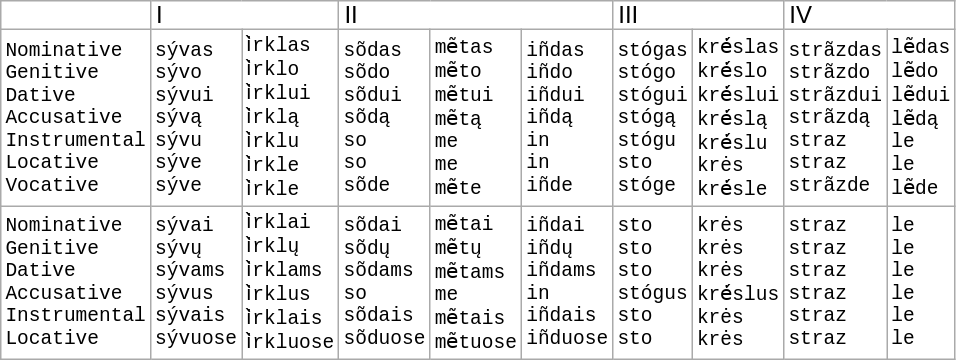<table class=wikitable style="font-family: monospace; background:#FFFFFF">
<tr style="font-family: sans-serif; line-height: 0.7em">
<td></td>
<td colspan=2>I</td>
<td colspan=3>II</td>
<td colspan=2>III</td>
<td colspan=2>IV</td>
</tr>
<tr>
<td>Nominative<br>Genitive<br>Dative<br>Accusative<br>Instrumental<br>Locative<br>Vocative</td>
<td>sývas<br>sývo<br>sývui<br>sývą<br>sývu<br>sýve<br>sýve</td>
<td>i̇̀rklas<br>i̇̀rklo<br>i̇̀rklui<br>i̇̀rklą<br>i̇̀rklu<br>i̇̀rkle<br>i̇̀rkle</td>
<td>sõdas<br>sõdo<br>sõdui<br>sõdą<br>so<br>so<br>sõde</td>
<td>mẽtas<br>mẽto<br>mẽtui<br>mẽtą<br>me<br>me<br>mẽte</td>
<td>iñdas<br>iñdo<br>iñdui<br>iñdą<br>in<br>in<br>iñde</td>
<td>stógas<br>stógo<br>stógui<br>stógą<br>stógu<br>sto<br>stóge</td>
<td>krė́slas<br>krė́slo<br>krė́slui<br>krė́slą<br>krė́slu<br>krės<br>krė́sle</td>
<td>strãzdas<br>strãzdo<br>strãzdui<br>strãzdą<br>straz<br>straz<br>strãzde</td>
<td>lẽdas<br>lẽdo<br>lẽdui<br>lẽdą<br>le<br>le<br>lẽde</td>
</tr>
<tr>
<td>Nominative<br>Genitive<br>Dative<br>Accusative<br>Instrumental<br>Locative</td>
<td>sývai<br>sývų<br>sývams<br>sývus<br>sývais<br>sývuose</td>
<td>i̇̀rklai<br>i̇̀rklų<br>i̇̀rklams<br>i̇̀rklus<br>i̇̀rklais<br>i̇̀rkluose</td>
<td>sõdai<br>sõdų<br>sõdams<br>so<br>sõdais<br>sõduose</td>
<td>mẽtai<br>mẽtų<br>mẽtams<br>me<br>mẽtais<br>mẽtuose</td>
<td>iñdai<br>iñdų<br>iñdams<br>in<br>iñdais<br>iñduose</td>
<td>sto<br>sto<br>sto<br>stógus<br>sto<br>sto</td>
<td>krės<br>krės<br>krės<br>krė́slus<br>krės<br>krės</td>
<td>straz<br>straz<br>straz<br>straz<br>straz<br>straz</td>
<td>le<br>le<br>le<br>le<br>le<br>le</td>
</tr>
</table>
